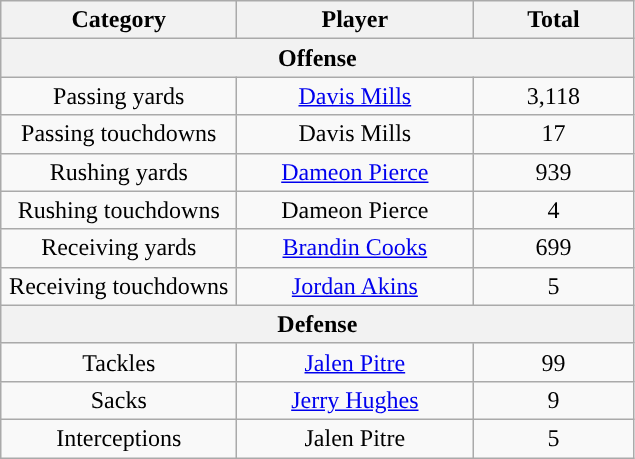<table class="wikitable" style="text-align:center">
<tr>
<th width="150">Category</th>
<th width="150">Player</th>
<th width="100">Total</th>
</tr>
<tr>
<th align="center" colspan="4">Offense</th>
</tr>
<tr>
<td>Passing yards</td>
<td><a href='#'>Davis Mills</a></td>
<td>3,118</td>
</tr>
<tr>
<td>Passing touchdowns</td>
<td>Davis Mills</td>
<td>17</td>
</tr>
<tr>
<td>Rushing yards</td>
<td><a href='#'>Dameon Pierce</a></td>
<td>939</td>
</tr>
<tr>
<td>Rushing touchdowns</td>
<td>Dameon Pierce</td>
<td>4</td>
</tr>
<tr>
<td>Receiving yards</td>
<td><a href='#'>Brandin Cooks</a></td>
<td>699</td>
</tr>
<tr>
<td>Receiving touchdowns</td>
<td><a href='#'>Jordan Akins</a></td>
<td>5</td>
</tr>
<tr>
<th align="center" colspan="4">Defense</th>
</tr>
<tr>
<td>Tackles </td>
<td><a href='#'>Jalen Pitre</a></td>
<td>99</td>
</tr>
<tr>
<td>Sacks</td>
<td><a href='#'>Jerry Hughes</a></td>
<td>9</td>
</tr>
<tr>
<td>Interceptions</td>
<td>Jalen Pitre</td>
<td>5</td>
</tr>
</table>
